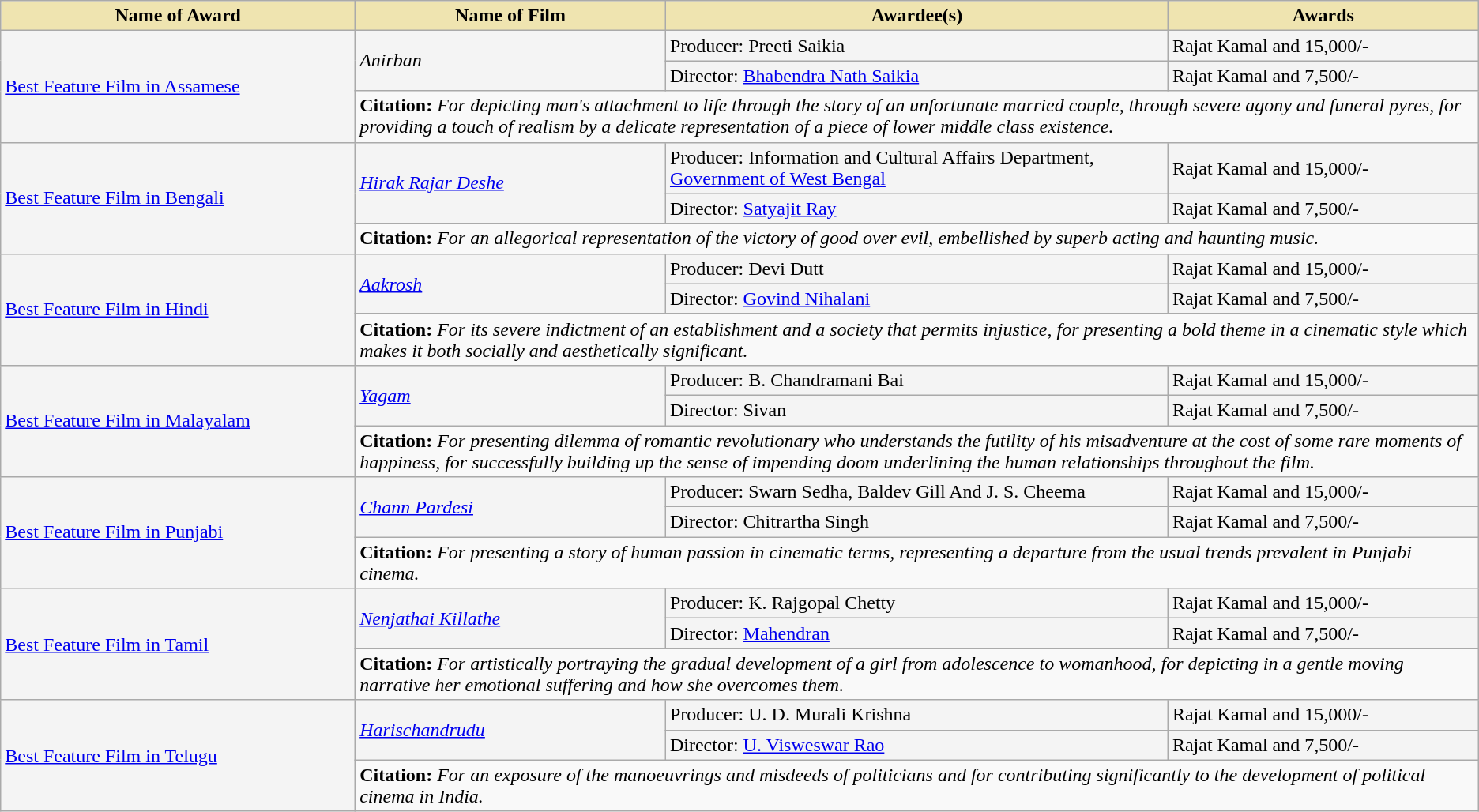<table class="wikitable">
<tr>
<th style="background-color:#EFE4B0;width:24%;">Name of Award</th>
<th style="background-color:#EFE4B0;width:21%;">Name of Film</th>
<th style="background-color:#EFE4B0;width:34%;">Awardee(s)</th>
<th style="background-color:#EFE4B0;width:21%;">Awards</th>
</tr>
<tr style="background-color:#F4F4F4">
<td rowspan="3"><a href='#'>Best Feature Film in Assamese</a></td>
<td rowspan="2"><em>Anirban</em></td>
<td>Producer: Preeti Saikia</td>
<td>Rajat Kamal and 15,000/-</td>
</tr>
<tr style="background-color:#F4F4F4">
<td>Director: <a href='#'>Bhabendra Nath Saikia</a></td>
<td>Rajat Kamal and 7,500/-</td>
</tr>
<tr style="background-color:#F9F9F9">
<td colspan="3"><strong>Citation:</strong> <em>For depicting man's attachment to life through the story of an unfortunate married couple, through severe agony and funeral pyres, for providing a touch of realism by a delicate representation of a piece of lower middle class existence.</em></td>
</tr>
<tr style="background-color:#F4F4F4">
<td rowspan="3"><a href='#'>Best Feature Film in Bengali</a></td>
<td rowspan="2"><em><a href='#'>Hirak Rajar Deshe</a></em></td>
<td>Producer: Information and Cultural Affairs Department, <a href='#'>Government of West Bengal</a></td>
<td>Rajat Kamal and 15,000/-</td>
</tr>
<tr style="background-color:#F4F4F4">
<td>Director: <a href='#'>Satyajit Ray</a></td>
<td>Rajat Kamal and 7,500/-</td>
</tr>
<tr style="background-color:#F9F9F9">
<td colspan="3"><strong>Citation:</strong> <em>For an allegorical representation of the victory of good over evil, embellished by superb acting and haunting music.</em></td>
</tr>
<tr style="background-color:#F4F4F4">
<td rowspan="3"><a href='#'>Best Feature Film in Hindi</a></td>
<td rowspan="2"><em><a href='#'>Aakrosh</a></em></td>
<td>Producer: Devi Dutt</td>
<td>Rajat Kamal and 15,000/-</td>
</tr>
<tr style="background-color:#F4F4F4">
<td>Director: <a href='#'>Govind Nihalani</a></td>
<td>Rajat Kamal and 7,500/-</td>
</tr>
<tr style="background-color:#F9F9F9">
<td colspan="3"><strong>Citation:</strong> <em>For its severe indictment of an establishment and a society that permits injustice, for presenting a bold theme in a cinematic style which makes it both socially and aesthetically significant.</em></td>
</tr>
<tr style="background-color:#F4F4F4">
<td rowspan="3"><a href='#'>Best Feature Film in Malayalam</a></td>
<td rowspan="2"><em><a href='#'>Yagam</a></em></td>
<td>Producer: B. Chandramani Bai</td>
<td>Rajat Kamal and 15,000/-</td>
</tr>
<tr style="background-color:#F4F4F4">
<td>Director: Sivan</td>
<td>Rajat Kamal and 7,500/-</td>
</tr>
<tr style="background-color:#F9F9F9">
<td colspan="3"><strong>Citation:</strong> <em>For presenting dilemma of romantic revolutionary who understands the futility of his misadventure at the cost of some rare moments of happiness, for successfully building up the sense of impending doom underlining the human relationships throughout the film.</em></td>
</tr>
<tr style="background-color:#F4F4F4">
<td rowspan="3"><a href='#'>Best Feature Film in Punjabi</a></td>
<td rowspan="2"><em><a href='#'>Chann Pardesi</a></em></td>
<td>Producer: Swarn Sedha, Baldev Gill And J. S. Cheema</td>
<td>Rajat Kamal and 15,000/-</td>
</tr>
<tr style="background-color:#F4F4F4">
<td>Director: Chitrartha Singh</td>
<td>Rajat Kamal and 7,500/-</td>
</tr>
<tr style="background-color:#F9F9F9">
<td colspan="3"><strong>Citation:</strong> <em>For presenting a story of human passion in cinematic terms, representing a departure from the usual trends prevalent in Punjabi cinema.</em></td>
</tr>
<tr style="background-color:#F4F4F4">
<td rowspan="3"><a href='#'>Best Feature Film in Tamil</a></td>
<td rowspan="2"><em><a href='#'>Nenjathai Killathe</a></em></td>
<td>Producer: K. Rajgopal Chetty</td>
<td>Rajat Kamal and 15,000/-</td>
</tr>
<tr style="background-color:#F4F4F4">
<td>Director: <a href='#'>Mahendran</a></td>
<td>Rajat Kamal and 7,500/-</td>
</tr>
<tr style="background-color:#F9F9F9">
<td colspan="3"><strong>Citation:</strong> <em>For artistically portraying the gradual development of a girl from adolescence to womanhood, for depicting in a gentle moving narrative her emotional suffering and how she overcomes them.</em></td>
</tr>
<tr style="background-color:#F4F4F4">
<td rowspan="3"><a href='#'>Best Feature Film in Telugu</a></td>
<td rowspan="2"><em><a href='#'>Harischandrudu</a></em></td>
<td>Producer: U. D. Murali Krishna</td>
<td>Rajat Kamal and 15,000/-</td>
</tr>
<tr style="background-color:#F4F4F4">
<td>Director: <a href='#'>U. Visweswar Rao</a></td>
<td>Rajat Kamal and 7,500/-</td>
</tr>
<tr style="background-color:#F9F9F9">
<td colspan="3"><strong>Citation:</strong> <em>For an exposure of the manoeuvrings and misdeeds of politicians and for contributing significantly to the development of political cinema in India.</em></td>
</tr>
</table>
